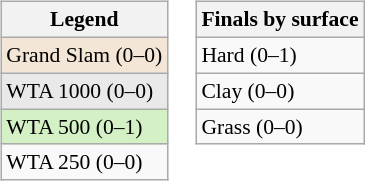<table>
<tr valign=top>
<td><br><table class="wikitable" style=font-size:90%>
<tr>
<th>Legend</th>
</tr>
<tr>
<td bgcolor="#f3e6d7">Grand Slam (0–0)</td>
</tr>
<tr>
<td bgcolor="#e9e9e9">WTA 1000 (0–0)</td>
</tr>
<tr>
<td bgcolor="#d4f1c5">WTA 500 (0–1)</td>
</tr>
<tr>
<td>WTA 250 (0–0)</td>
</tr>
</table>
</td>
<td><br><table class="wikitable" style=font-size:90%>
<tr>
<th>Finals by surface</th>
</tr>
<tr>
<td>Hard (0–1)</td>
</tr>
<tr>
<td>Clay (0–0)</td>
</tr>
<tr>
<td>Grass (0–0)</td>
</tr>
</table>
</td>
</tr>
</table>
